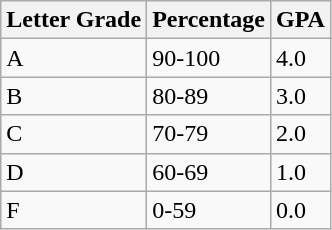<table class="wikitable">
<tr>
<th>Letter Grade</th>
<th>Percentage</th>
<th>GPA</th>
</tr>
<tr>
<td>A</td>
<td>90-100</td>
<td>4.0</td>
</tr>
<tr>
<td>B</td>
<td>80-89</td>
<td>3.0</td>
</tr>
<tr>
<td>C</td>
<td>70-79</td>
<td>2.0</td>
</tr>
<tr>
<td>D</td>
<td>60-69</td>
<td>1.0</td>
</tr>
<tr>
<td>F</td>
<td>0-59</td>
<td>0.0</td>
</tr>
</table>
